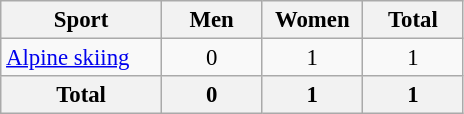<table class="wikitable" style="text-align:center; font-size: 95%">
<tr>
<th width=100>Sport</th>
<th width=60>Men</th>
<th width=60>Women</th>
<th width=60>Total</th>
</tr>
<tr>
<td align=left><a href='#'>Alpine skiing</a></td>
<td>0</td>
<td>1</td>
<td>1</td>
</tr>
<tr>
<th>Total</th>
<th>0</th>
<th>1</th>
<th>1</th>
</tr>
</table>
